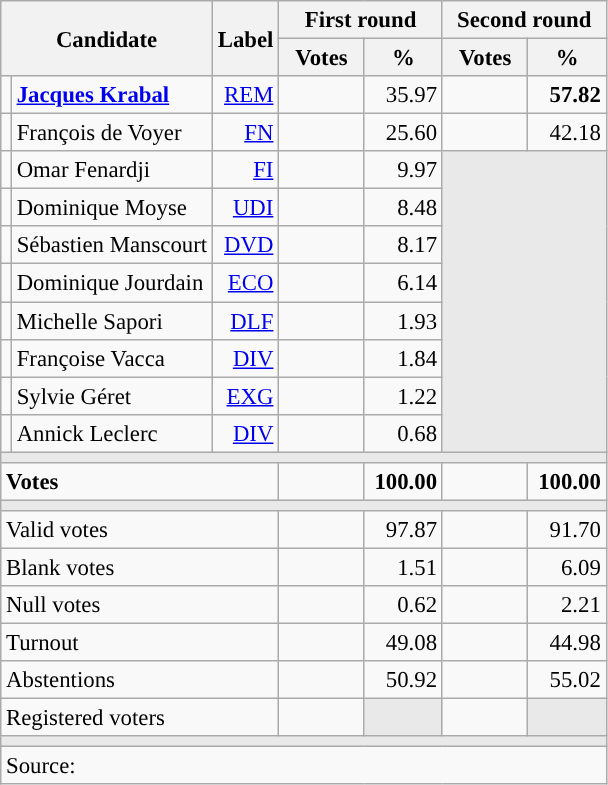<table class="wikitable" style="text-align:right;font-size:95%;">
<tr>
<th colspan="2" rowspan="2">Candidate</th>
<th rowspan="2">Label</th>
<th colspan="2">First round</th>
<th colspan="2">Second round</th>
</tr>
<tr>
<th style="width:50px;">Votes</th>
<th style="width:45px;">%</th>
<th style="width:50px;">Votes</th>
<th style="width:45px;">%</th>
</tr>
<tr>
<td style="color:inherit;background:"></td>
<td style="text-align:left;"><strong><a href='#'>Jacques Krabal</a></strong></td>
<td><a href='#'>REM</a></td>
<td></td>
<td>35.97</td>
<td><strong></strong></td>
<td><strong>57.82</strong></td>
</tr>
<tr>
<td style="color:inherit;background:"></td>
<td style="text-align:left;">François de Voyer</td>
<td><a href='#'>FN</a></td>
<td></td>
<td>25.60</td>
<td></td>
<td>42.18</td>
</tr>
<tr>
<td style="color:inherit;background:"></td>
<td style="text-align:left;">Omar Fenardji</td>
<td><a href='#'>FI</a></td>
<td></td>
<td>9.97</td>
<td colspan="2" rowspan="8" style="background:#E9E9E9;"></td>
</tr>
<tr>
<td style="color:inherit;background:"></td>
<td style="text-align:left;">Dominique Moyse</td>
<td><a href='#'>UDI</a></td>
<td></td>
<td>8.48</td>
</tr>
<tr>
<td style="color:inherit;background:"></td>
<td style="text-align:left;">Sébastien Manscourt</td>
<td><a href='#'>DVD</a></td>
<td></td>
<td>8.17</td>
</tr>
<tr>
<td style="color:inherit;background:"></td>
<td style="text-align:left;">Dominique Jourdain</td>
<td><a href='#'>ECO</a></td>
<td></td>
<td>6.14</td>
</tr>
<tr>
<td style="color:inherit;background:"></td>
<td style="text-align:left;">Michelle Sapori</td>
<td><a href='#'>DLF</a></td>
<td></td>
<td>1.93</td>
</tr>
<tr>
<td style="color:inherit;background:"></td>
<td style="text-align:left;">Françoise Vacca</td>
<td><a href='#'>DIV</a></td>
<td></td>
<td>1.84</td>
</tr>
<tr>
<td style="color:inherit;background:"></td>
<td style="text-align:left;">Sylvie Géret</td>
<td><a href='#'>EXG</a></td>
<td></td>
<td>1.22</td>
</tr>
<tr>
<td style="color:inherit;background:"></td>
<td style="text-align:left;">Annick Leclerc</td>
<td><a href='#'>DIV</a></td>
<td></td>
<td>0.68</td>
</tr>
<tr>
<td colspan="7" style="background:#E9E9E9;"></td>
</tr>
<tr style="font-weight:bold;">
<td colspan="3" style="text-align:left;">Votes</td>
<td></td>
<td>100.00</td>
<td></td>
<td>100.00</td>
</tr>
<tr>
<td colspan="7" style="background:#E9E9E9;"></td>
</tr>
<tr>
<td colspan="3" style="text-align:left;">Valid votes</td>
<td></td>
<td>97.87</td>
<td></td>
<td>91.70</td>
</tr>
<tr>
<td colspan="3" style="text-align:left;">Blank votes</td>
<td></td>
<td>1.51</td>
<td></td>
<td>6.09</td>
</tr>
<tr>
<td colspan="3" style="text-align:left;">Null votes</td>
<td></td>
<td>0.62</td>
<td></td>
<td>2.21</td>
</tr>
<tr>
<td colspan="3" style="text-align:left;">Turnout</td>
<td></td>
<td>49.08</td>
<td></td>
<td>44.98</td>
</tr>
<tr>
<td colspan="3" style="text-align:left;">Abstentions</td>
<td></td>
<td>50.92</td>
<td></td>
<td>55.02</td>
</tr>
<tr>
<td colspan="3" style="text-align:left;">Registered voters</td>
<td></td>
<td style="background:#E9E9E9;"></td>
<td></td>
<td style="background:#E9E9E9;"></td>
</tr>
<tr>
<td colspan="7" style="background:#E9E9E9;"></td>
</tr>
<tr>
<td colspan="7" style="text-align:left;">Source: </td>
</tr>
</table>
